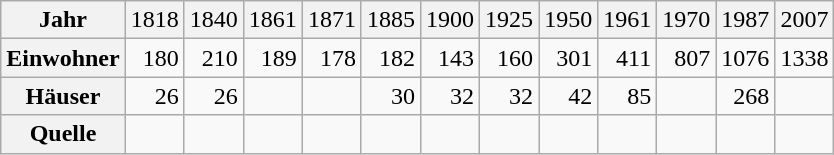<table class="wikitable" style="text-align:right">
<tr bgcolor="#F2F2F2">
<th align="left">Jahr</th>
<td>1818</td>
<td>1840</td>
<td>1861</td>
<td>1871</td>
<td>1885</td>
<td>1900</td>
<td>1925</td>
<td>1950</td>
<td>1961</td>
<td>1970</td>
<td>1987</td>
<td>2007</td>
</tr>
<tr>
<th align="left">Einwohner</th>
<td>180</td>
<td>210</td>
<td>189</td>
<td>178</td>
<td>182</td>
<td>143</td>
<td>160</td>
<td>301</td>
<td>411</td>
<td>807</td>
<td>1076</td>
<td>1338</td>
</tr>
<tr>
<th align="left">Häuser</th>
<td>26</td>
<td>26</td>
<td></td>
<td></td>
<td>30</td>
<td>32</td>
<td>32</td>
<td>42</td>
<td>85</td>
<td></td>
<td>268</td>
<td></td>
</tr>
<tr>
<th align="left">Quelle</th>
<td></td>
<td></td>
<td></td>
<td></td>
<td></td>
<td></td>
<td></td>
<td></td>
<td></td>
<td></td>
<td></td>
<td></td>
</tr>
</table>
